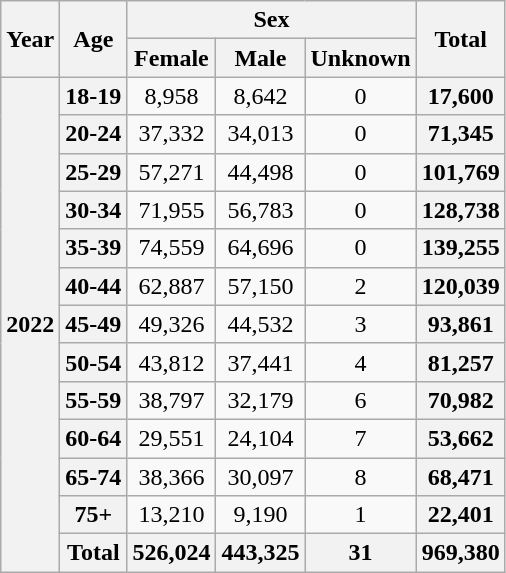<table class="wikitable sortable">
<tr>
<th rowspan="2">Year</th>
<th rowspan="2">Age</th>
<th colspan="3">Sex</th>
<th rowspan="2">Total</th>
</tr>
<tr>
<th>Female</th>
<th>Male</th>
<th>Unknown</th>
</tr>
<tr>
<th rowspan="13">2022</th>
<th>18-19</th>
<td align="center">8,958</td>
<td align="center">8,642</td>
<td align="center">0</td>
<th>17,600</th>
</tr>
<tr>
<th>20-24</th>
<td align="center">37,332</td>
<td align="center">34,013</td>
<td align="center">0</td>
<th>71,345</th>
</tr>
<tr>
<th>25-29</th>
<td align="center">57,271</td>
<td align="center">44,498</td>
<td align="center">0</td>
<th>101,769</th>
</tr>
<tr>
<th>30-34</th>
<td align="center">71,955</td>
<td align="center">56,783</td>
<td align="center">0</td>
<th>128,738</th>
</tr>
<tr>
<th>35-39</th>
<td align="center">74,559</td>
<td align="center">64,696</td>
<td align="center">0</td>
<th>139,255</th>
</tr>
<tr>
<th>40-44</th>
<td align="center">62,887</td>
<td align="center">57,150</td>
<td align="center">2</td>
<th>120,039</th>
</tr>
<tr>
<th>45-49</th>
<td align="center">49,326</td>
<td align="center">44,532</td>
<td align="center">3</td>
<th>93,861</th>
</tr>
<tr>
<th>50-54</th>
<td align="center">43,812</td>
<td align="center">37,441</td>
<td align="center">4</td>
<th>81,257</th>
</tr>
<tr>
<th>55-59</th>
<td align="center">38,797</td>
<td align="center">32,179</td>
<td align="center">6</td>
<th>70,982</th>
</tr>
<tr>
<th>60-64</th>
<td align="center">29,551</td>
<td align="center">24,104</td>
<td align="center">7</td>
<th>53,662</th>
</tr>
<tr>
<th>65-74</th>
<td align="center">38,366</td>
<td align="center">30,097</td>
<td align="center">8</td>
<th>68,471</th>
</tr>
<tr>
<th>75+</th>
<td align="center">13,210</td>
<td align="center">9,190</td>
<td align="center">1</td>
<th>22,401</th>
</tr>
<tr>
<th>Total</th>
<th>526,024</th>
<th>443,325</th>
<th>31</th>
<th>969,380</th>
</tr>
</table>
